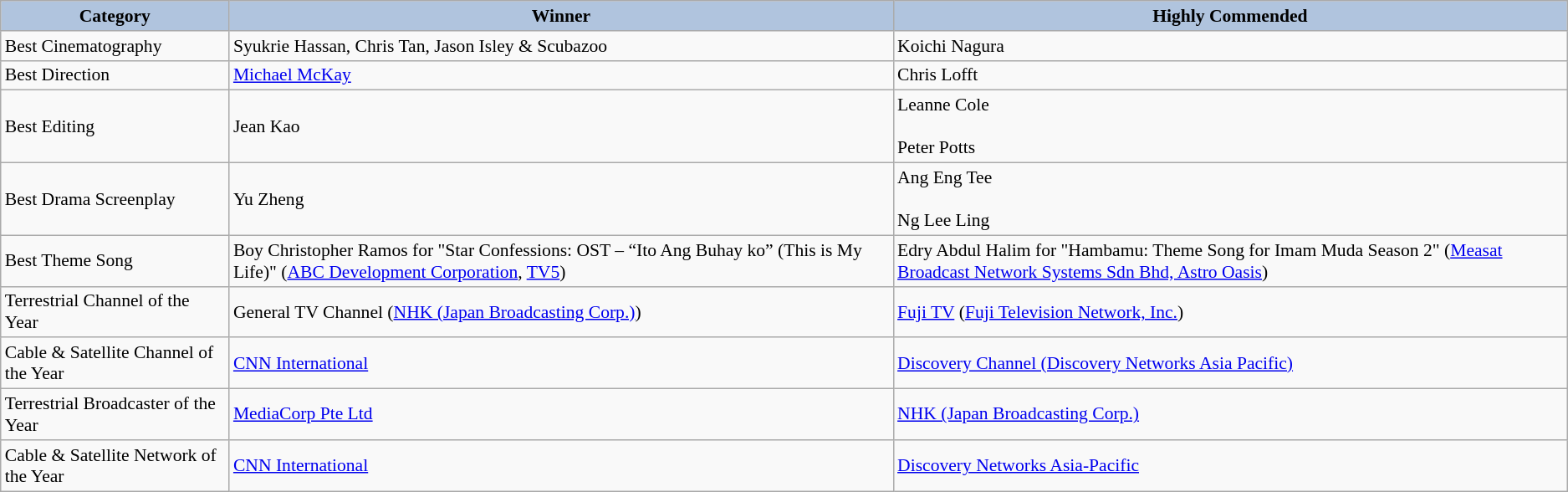<table class="wikitable" style="font-size:90%" cellpadding="5">
<tr style="text-align:center;">
<th style="background:#B0C4DE;">Category</th>
<th style="background:#B0C4DE;">Winner</th>
<th style="background:#B0C4DE;">Highly Commended</th>
</tr>
<tr>
<td>Best Cinematography</td>
<td> Syukrie Hassan, Chris Tan, Jason Isley & Scubazoo</td>
<td> Koichi Nagura</td>
</tr>
<tr>
<td>Best Direction</td>
<td> <a href='#'>Michael McKay</a></td>
<td> Chris Lofft</td>
</tr>
<tr>
<td>Best Editing</td>
<td>  Jean Kao</td>
<td> Leanne Cole <br><br> Peter Potts</td>
</tr>
<tr>
<td>Best Drama Screenplay</td>
<td> Yu Zheng</td>
<td> Ang Eng Tee <br><br> Ng Lee Ling</td>
</tr>
<tr>
<td>Best Theme Song</td>
<td> Boy Christopher Ramos for "Star Confessions: OST – “Ito Ang Buhay ko” (This is My Life)" (<a href='#'>ABC Development Corporation</a>, <a href='#'>TV5</a>)</td>
<td> Edry Abdul Halim for "Hambamu: Theme Song for Imam Muda Season 2" (<a href='#'>Measat Broadcast Network Systems Sdn Bhd, Astro Oasis</a>)</td>
</tr>
<tr>
<td>Terrestrial Channel of the Year</td>
<td> General TV Channel (<a href='#'>NHK (Japan Broadcasting Corp.)</a>)</td>
<td> <a href='#'>Fuji TV</a> (<a href='#'>Fuji Television Network, Inc.</a>)</td>
</tr>
<tr>
<td>Cable & Satellite Channel of the Year</td>
<td> <a href='#'>CNN International</a></td>
<td> <a href='#'>Discovery Channel (Discovery Networks Asia Pacific)</a></td>
</tr>
<tr>
<td>Terrestrial Broadcaster of the Year</td>
<td> <a href='#'>MediaCorp Pte Ltd</a></td>
<td> <a href='#'>NHK (Japan Broadcasting Corp.)</a></td>
</tr>
<tr>
<td>Cable & Satellite Network of the Year</td>
<td> <a href='#'>CNN International</a></td>
<td> <a href='#'>Discovery Networks Asia-Pacific</a></td>
</tr>
</table>
